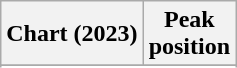<table class="wikitable sortable plainrowheaders" style="text-align:center">
<tr>
<th scope="col">Chart (2023)</th>
<th scope="col">Peak<br>position</th>
</tr>
<tr>
</tr>
<tr>
</tr>
</table>
